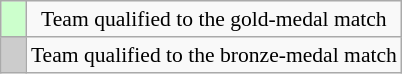<table class="wikitable" style="text-align: center; font-size:90% ">
<tr>
<td width=10px bgcolor=#ccffcc></td>
<td>Team qualified to the gold-medal match</td>
</tr>
<tr>
<td width=10px bgcolor=#cccccc></td>
<td>Team qualified to the bronze-medal match</td>
</tr>
</table>
